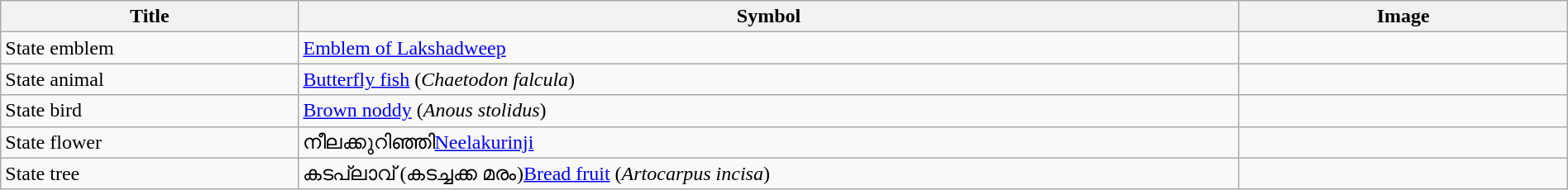<table class="wikitable" style="width: 100%;">
<tr>
<th width=90>Title</th>
<th style="width:300px;">Symbol</th>
<th width=100>Image</th>
</tr>
<tr>
<td>State emblem</td>
<td><a href='#'>Emblem of Lakshadweep</a></td>
<td style="text-align:center;"></td>
</tr>
<tr>
<td>State animal</td>
<td><a href='#'>Butterfly fish</a> (<em>Chaetodon falcula</em>)</td>
<td style="text-align:center;"></td>
</tr>
<tr>
<td>State bird</td>
<td><a href='#'>Brown noddy</a> (<em>Anous stolidus</em>)</td>
<td style="text-align:center;"></td>
</tr>
<tr>
<td>State flower</td>
<td>നീലക്കുറിഞ്ഞി<a href='#'>Neelakurinji</a></td>
<td></td>
</tr>
<tr>
<td>State tree</td>
<td>കടപ്ലാവ് (കടച്ചക്ക മരം)<a href='#'>Bread fruit</a> (<em>Artocarpus incisa</em>)</td>
<td align=center></td>
</tr>
</table>
